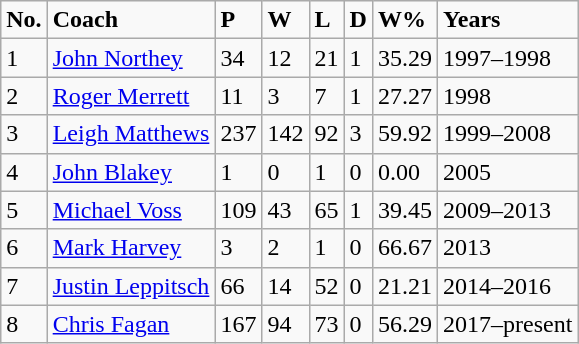<table class="wikitable sortable">
<tr>
<td><strong>No.</strong></td>
<td><strong>Coach</strong></td>
<td><strong>P</strong></td>
<td><strong>W</strong></td>
<td><strong>L</strong></td>
<td><strong>D</strong></td>
<td><strong>W%</strong></td>
<td><strong>Years</strong></td>
</tr>
<tr>
<td>1</td>
<td><a href='#'>John Northey</a></td>
<td>34</td>
<td>12</td>
<td>21</td>
<td>1</td>
<td>35.29</td>
<td>1997–1998</td>
</tr>
<tr>
<td>2</td>
<td><a href='#'>Roger Merrett</a></td>
<td>11</td>
<td>3</td>
<td>7</td>
<td>1</td>
<td>27.27</td>
<td>1998</td>
</tr>
<tr>
<td>3</td>
<td><a href='#'>Leigh Matthews</a></td>
<td>237</td>
<td>142</td>
<td>92</td>
<td>3</td>
<td>59.92</td>
<td>1999–2008</td>
</tr>
<tr>
<td>4</td>
<td><a href='#'>John Blakey</a></td>
<td>1</td>
<td>0</td>
<td>1</td>
<td>0</td>
<td>0.00</td>
<td>2005</td>
</tr>
<tr>
<td>5</td>
<td><a href='#'>Michael Voss</a></td>
<td>109</td>
<td>43</td>
<td>65</td>
<td>1</td>
<td>39.45</td>
<td>2009–2013</td>
</tr>
<tr>
<td>6</td>
<td><a href='#'>Mark Harvey</a></td>
<td>3</td>
<td>2</td>
<td>1</td>
<td>0</td>
<td>66.67</td>
<td>2013</td>
</tr>
<tr>
<td>7</td>
<td><a href='#'>Justin Leppitsch</a></td>
<td>66</td>
<td>14</td>
<td>52</td>
<td>0</td>
<td>21.21</td>
<td>2014–2016</td>
</tr>
<tr>
<td>8</td>
<td><a href='#'>Chris Fagan</a></td>
<td>167</td>
<td>94</td>
<td>73</td>
<td>0</td>
<td>56.29</td>
<td>2017–present</td>
</tr>
</table>
